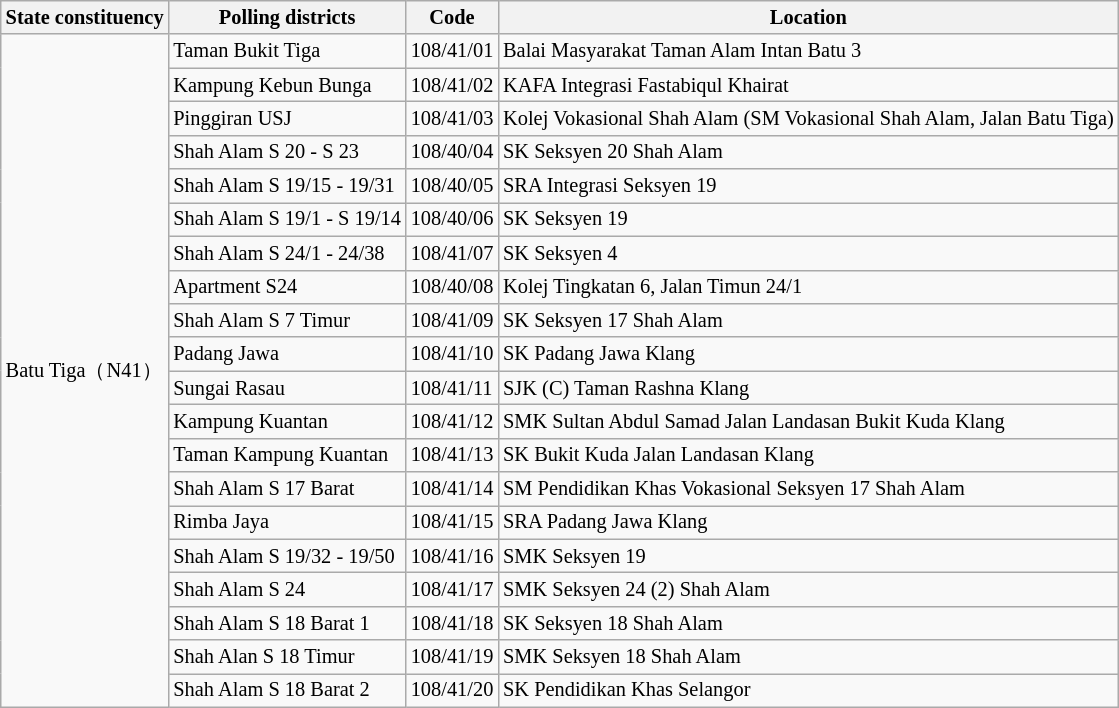<table class="wikitable sortable mw-collapsible" style="white-space:nowrap;font-size:85%">
<tr>
<th>State constituency</th>
<th>Polling districts</th>
<th>Code</th>
<th>Location</th>
</tr>
<tr>
<td rowspan="20">Batu Tiga（N41）</td>
<td>Taman Bukit Tiga</td>
<td>108/41/01</td>
<td>Balai Masyarakat Taman Alam Intan Batu 3</td>
</tr>
<tr>
<td>Kampung Kebun Bunga</td>
<td>108/41/02</td>
<td>KAFA Integrasi Fastabiqul Khairat</td>
</tr>
<tr>
<td>Pinggiran USJ</td>
<td>108/41/03</td>
<td>Kolej Vokasional Shah Alam (SM Vokasional Shah Alam, Jalan Batu Tiga)</td>
</tr>
<tr>
<td>Shah Alam S 20 - S 23</td>
<td>108/40/04</td>
<td>SK Seksyen 20 Shah Alam</td>
</tr>
<tr>
<td>Shah Alam S 19/15 - 19/31</td>
<td>108/40/05</td>
<td>SRA Integrasi Seksyen 19</td>
</tr>
<tr>
<td>Shah Alam S 19/1 - S 19/14</td>
<td>108/40/06</td>
<td>SK Seksyen 19</td>
</tr>
<tr>
<td>Shah Alam S 24/1 - 24/38</td>
<td>108/41/07</td>
<td>SK Seksyen 4</td>
</tr>
<tr>
<td>Apartment S24</td>
<td>108/40/08</td>
<td>Kolej Tingkatan 6, Jalan Timun 24/1</td>
</tr>
<tr>
<td>Shah Alam S 7 Timur</td>
<td>108/41/09</td>
<td>SK Seksyen 17 Shah Alam</td>
</tr>
<tr>
<td>Padang Jawa</td>
<td>108/41/10</td>
<td>SK Padang Jawa Klang</td>
</tr>
<tr>
<td>Sungai Rasau</td>
<td>108/41/11</td>
<td>SJK (C) Taman Rashna Klang</td>
</tr>
<tr>
<td>Kampung Kuantan</td>
<td>108/41/12</td>
<td>SMK Sultan Abdul Samad Jalan Landasan Bukit Kuda Klang</td>
</tr>
<tr>
<td>Taman Kampung Kuantan</td>
<td>108/41/13</td>
<td>SK Bukit Kuda Jalan Landasan Klang</td>
</tr>
<tr>
<td>Shah Alam S 17 Barat</td>
<td>108/41/14</td>
<td>SM Pendidikan Khas Vokasional Seksyen 17 Shah Alam</td>
</tr>
<tr>
<td>Rimba Jaya</td>
<td>108/41/15</td>
<td>SRA Padang Jawa Klang</td>
</tr>
<tr>
<td>Shah Alam S 19/32 - 19/50</td>
<td>108/41/16</td>
<td>SMK Seksyen 19</td>
</tr>
<tr>
<td>Shah Alam S 24</td>
<td>108/41/17</td>
<td>SMK Seksyen 24 (2) Shah Alam</td>
</tr>
<tr>
<td>Shah Alam S 18 Barat 1</td>
<td>108/41/18</td>
<td>SK Seksyen 18 Shah Alam</td>
</tr>
<tr>
<td>Shah Alan S 18 Timur</td>
<td>108/41/19</td>
<td>SMK Seksyen 18 Shah Alam</td>
</tr>
<tr>
<td>Shah Alam S 18 Barat 2</td>
<td>108/41/20</td>
<td>SK Pendidikan Khas Selangor</td>
</tr>
</table>
